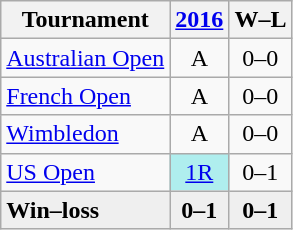<table class="wikitable" style=text-align:center>
<tr>
<th>Tournament</th>
<th><a href='#'>2016</a></th>
<th>W–L</th>
</tr>
<tr>
<td align=left><a href='#'>Australian Open</a></td>
<td>A</td>
<td>0–0</td>
</tr>
<tr>
<td align=left><a href='#'>French Open</a></td>
<td>A</td>
<td>0–0</td>
</tr>
<tr>
<td align=left><a href='#'>Wimbledon</a></td>
<td>A</td>
<td>0–0</td>
</tr>
<tr>
<td align=left><a href='#'>US Open</a></td>
<td bgcolor="afeeee"><a href='#'>1R</a></td>
<td>0–1</td>
</tr>
<tr style=background:#efefef;font-weight:bold>
<td align=left>Win–loss</td>
<td>0–1</td>
<td>0–1</td>
</tr>
</table>
